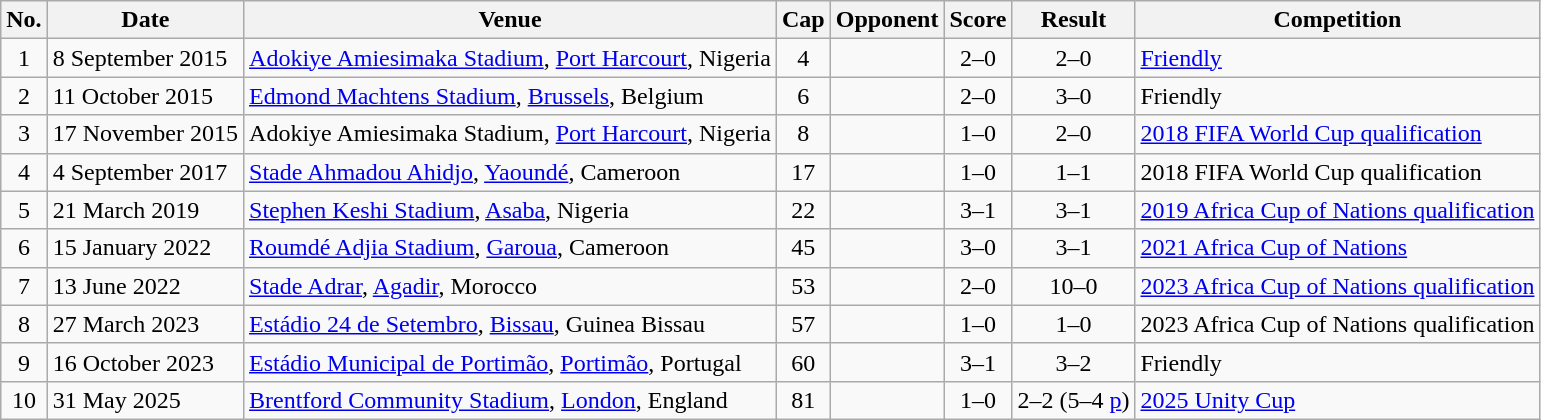<table class="wikitable sortable">
<tr>
<th scope="col">No.</th>
<th scope="col" data-sort-type="date">Date</th>
<th scope="col">Venue</th>
<th scope="col">Cap</th>
<th scope="col">Opponent</th>
<th scope="col">Score</th>
<th scope="col">Result</th>
<th scope="col">Competition</th>
</tr>
<tr>
<td style="text-align:center">1</td>
<td>8 September 2015</td>
<td><a href='#'>Adokiye Amiesimaka Stadium</a>, <a href='#'>Port Harcourt</a>, Nigeria</td>
<td style="text-align:center">4</td>
<td></td>
<td style="text-align:center">2–0</td>
<td style="text-align:center">2–0</td>
<td><a href='#'>Friendly</a></td>
</tr>
<tr>
<td style="text-align:center">2</td>
<td>11 October 2015</td>
<td><a href='#'>Edmond Machtens Stadium</a>, <a href='#'>Brussels</a>, Belgium</td>
<td style="text-align:center">6</td>
<td></td>
<td style="text-align:center">2–0</td>
<td style="text-align:center">3–0</td>
<td>Friendly</td>
</tr>
<tr>
<td style="text-align:center">3</td>
<td>17 November 2015</td>
<td>Adokiye Amiesimaka Stadium, <a href='#'>Port Harcourt</a>, Nigeria</td>
<td style="text-align:center">8</td>
<td></td>
<td style="text-align:center">1–0</td>
<td style="text-align:center">2–0</td>
<td><a href='#'>2018 FIFA World Cup qualification</a></td>
</tr>
<tr>
<td style="text-align:center">4</td>
<td>4 September 2017</td>
<td><a href='#'>Stade Ahmadou Ahidjo</a>, <a href='#'>Yaoundé</a>, Cameroon</td>
<td style="text-align:center">17</td>
<td></td>
<td style="text-align:center">1–0</td>
<td style="text-align:center">1–1</td>
<td>2018 FIFA World Cup qualification</td>
</tr>
<tr>
<td style="text-align:center">5</td>
<td>21 March 2019</td>
<td><a href='#'>Stephen Keshi Stadium</a>, <a href='#'>Asaba</a>, Nigeria</td>
<td style="text-align:center">22</td>
<td></td>
<td style="text-align:center">3–1</td>
<td style="text-align:center">3–1</td>
<td><a href='#'>2019 Africa Cup of Nations qualification</a></td>
</tr>
<tr>
<td style="text-align:center">6</td>
<td>15 January 2022</td>
<td><a href='#'>Roumdé Adjia Stadium</a>, <a href='#'>Garoua</a>, Cameroon</td>
<td style="text-align:center">45</td>
<td></td>
<td style="text-align:center">3–0</td>
<td style="text-align:center">3–1</td>
<td><a href='#'>2021 Africa Cup of Nations</a></td>
</tr>
<tr>
<td style="text-align:center">7</td>
<td>13 June 2022</td>
<td><a href='#'>Stade Adrar</a>, <a href='#'>Agadir</a>, Morocco</td>
<td style="text-align:center">53</td>
<td></td>
<td style="text-align:center">2–0</td>
<td style="text-align:center">10–0</td>
<td><a href='#'>2023 Africa Cup of Nations qualification</a></td>
</tr>
<tr>
<td style="text-align:center">8</td>
<td>27 March 2023</td>
<td><a href='#'>Estádio 24 de Setembro</a>, <a href='#'>Bissau</a>, Guinea Bissau</td>
<td style="text-align:center">57</td>
<td></td>
<td style="text-align:center">1–0</td>
<td style="text-align:center">1–0</td>
<td>2023 Africa Cup of Nations qualification</td>
</tr>
<tr>
<td style="text-align:center">9</td>
<td>16 October 2023</td>
<td><a href='#'>Estádio Municipal de Portimão</a>, <a href='#'>Portimão</a>, Portugal</td>
<td style="text-align:center">60</td>
<td></td>
<td style="text-align:center">3–1</td>
<td style="text-align:center">3–2</td>
<td>Friendly</td>
</tr>
<tr>
<td style="text-align:center">10</td>
<td>31 May 2025</td>
<td><a href='#'>Brentford Community Stadium</a>, <a href='#'>London</a>, England</td>
<td style="text-align:center">81</td>
<td></td>
<td style="text-align:center">1–0</td>
<td style="text-align:center">2–2 (5–4 <a href='#'>p</a>)</td>
<td><a href='#'>2025 Unity Cup</a></td>
</tr>
</table>
